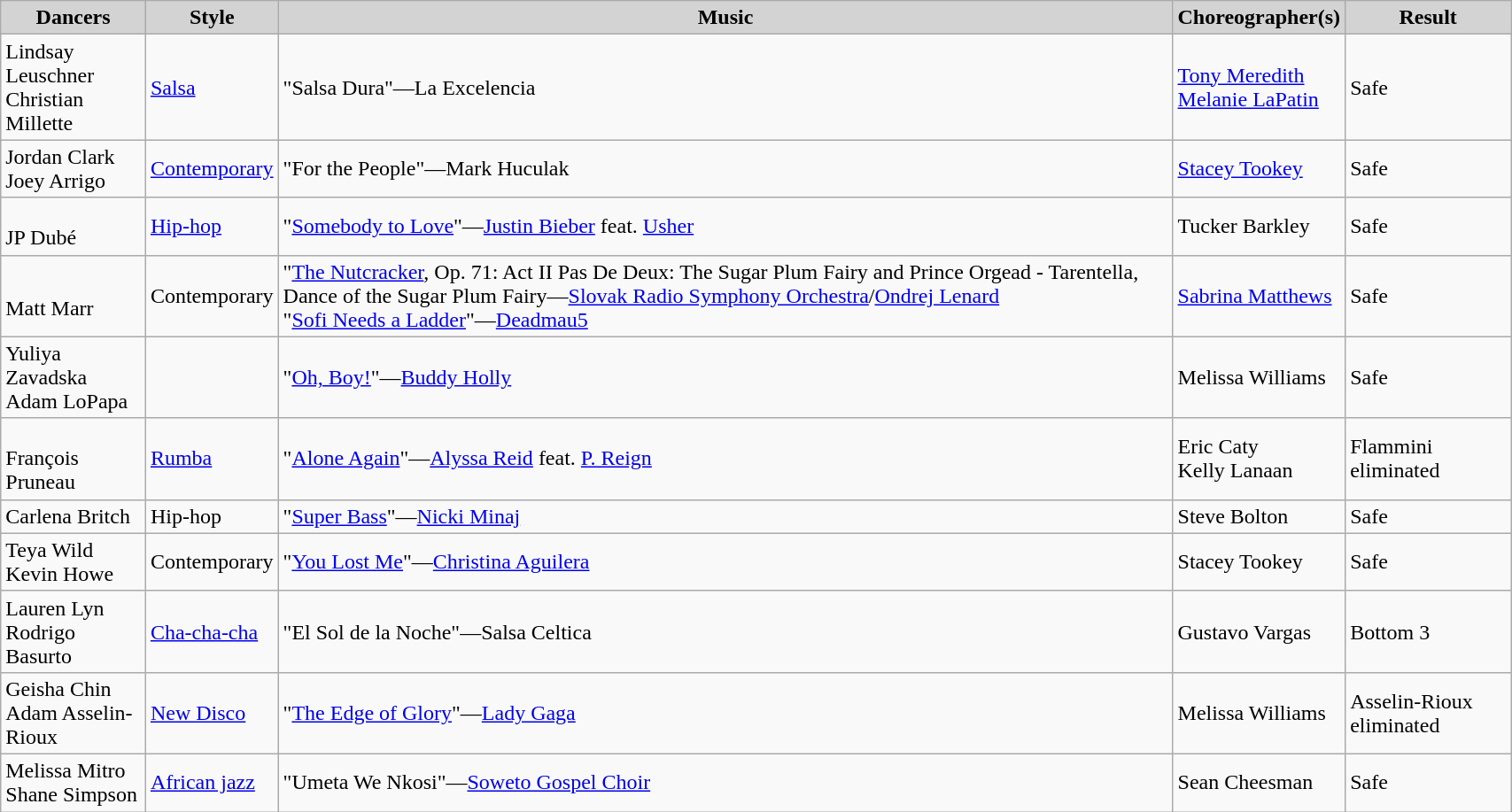<table class="wikitable" width="90%">
<tr bgcolor="lightgrey">
<td align="center"><strong>Dancers</strong></td>
<td align="center"><strong>Style</strong></td>
<td align="center"><strong>Music</strong></td>
<td align="center"><strong>Choreographer(s)</strong></td>
<td align="center"><strong>Result</strong></td>
</tr>
<tr>
<td>Lindsay Leuschner<br>Christian Millette</td>
<td><a href='#'>Salsa</a></td>
<td>"Salsa Dura"—La Excelencia</td>
<td><a href='#'>Tony Meredith</a><br><a href='#'>Melanie LaPatin</a></td>
<td>Safe</td>
</tr>
<tr>
<td>Jordan Clark<br>Joey Arrigo</td>
<td><a href='#'>Contemporary</a></td>
<td>"For the People"—Mark Huculak</td>
<td><a href='#'>Stacey Tookey</a></td>
<td>Safe</td>
</tr>
<tr>
<td><br>JP Dubé</td>
<td><a href='#'>Hip-hop</a></td>
<td>"<a href='#'>Somebody to Love</a>"—<a href='#'>Justin Bieber</a> feat. <a href='#'>Usher</a></td>
<td>Tucker Barkley</td>
<td>Safe</td>
</tr>
<tr>
<td><br>Matt Marr</td>
<td>Contemporary</td>
<td>"<a href='#'>The Nutcracker</a>, Op. 71: Act II Pas De Deux: The Sugar Plum Fairy and Prince Orgead - Tarentella, Dance of the Sugar Plum Fairy—<a href='#'>Slovak Radio Symphony Orchestra</a>/<a href='#'>Ondrej Lenard</a><br>"<a href='#'>Sofi Needs a Ladder</a>"—<a href='#'>Deadmau5</a></td>
<td><a href='#'>Sabrina Matthews</a></td>
<td>Safe</td>
</tr>
<tr>
<td>Yuliya Zavadska<br>Adam LoPapa</td>
<td></td>
<td>"<a href='#'>Oh, Boy!</a>"—<a href='#'>Buddy Holly</a></td>
<td>Melissa Williams</td>
<td>Safe</td>
</tr>
<tr>
<td><br>François Pruneau</td>
<td><a href='#'>Rumba</a></td>
<td>"<a href='#'>Alone Again</a>"—<a href='#'>Alyssa Reid</a> feat. <a href='#'>P. Reign</a></td>
<td>Eric Caty<br>Kelly Lanaan</td>
<td>Flammini eliminated</td>
</tr>
<tr>
<td>Carlena Britch<br></td>
<td>Hip-hop</td>
<td>"<a href='#'>Super Bass</a>"—<a href='#'>Nicki Minaj</a></td>
<td>Steve Bolton</td>
<td>Safe</td>
</tr>
<tr>
<td>Teya Wild<br>Kevin Howe</td>
<td>Contemporary</td>
<td>"<a href='#'>You Lost Me</a>"—<a href='#'>Christina Aguilera</a></td>
<td>Stacey Tookey</td>
<td>Safe</td>
</tr>
<tr>
<td>Lauren Lyn<br>Rodrigo Basurto</td>
<td><a href='#'>Cha-cha-cha</a></td>
<td>"El Sol de la Noche"—Salsa Celtica</td>
<td>Gustavo Vargas</td>
<td>Bottom 3</td>
</tr>
<tr>
<td>Geisha Chin<br>Adam Asselin-Rioux</td>
<td><a href='#'>New Disco</a></td>
<td>"<a href='#'>The Edge of Glory</a>"—<a href='#'>Lady Gaga</a></td>
<td>Melissa Williams</td>
<td>Asselin-Rioux eliminated</td>
</tr>
<tr>
<td>Melissa Mitro<br>Shane Simpson</td>
<td><a href='#'>African jazz</a></td>
<td>"Umeta We Nkosi"—<a href='#'>Soweto Gospel Choir</a></td>
<td>Sean Cheesman</td>
<td>Safe</td>
</tr>
</table>
